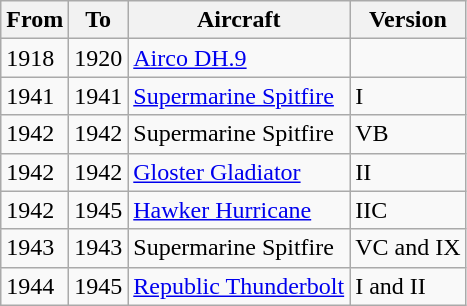<table class="wikitable">
<tr>
<th>From</th>
<th>To</th>
<th>Aircraft</th>
<th>Version</th>
</tr>
<tr>
<td>1918</td>
<td>1920</td>
<td><a href='#'>Airco DH.9</a></td>
<td></td>
</tr>
<tr>
<td>1941</td>
<td>1941</td>
<td><a href='#'>Supermarine Spitfire</a></td>
<td>I</td>
</tr>
<tr>
<td>1942</td>
<td>1942</td>
<td>Supermarine Spitfire</td>
<td>VB</td>
</tr>
<tr>
<td>1942</td>
<td>1942</td>
<td><a href='#'>Gloster Gladiator</a></td>
<td>II</td>
</tr>
<tr>
<td>1942</td>
<td>1945</td>
<td><a href='#'>Hawker Hurricane</a></td>
<td>IIC</td>
</tr>
<tr>
<td>1943</td>
<td>1943</td>
<td>Supermarine Spitfire</td>
<td>VC and IX</td>
</tr>
<tr>
<td>1944</td>
<td>1945</td>
<td><a href='#'>Republic Thunderbolt</a></td>
<td>I and II</td>
</tr>
</table>
